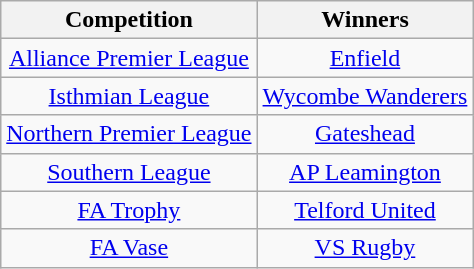<table class="wikitable" style="text-align:center;">
<tr>
<th>Competition</th>
<th>Winners</th>
</tr>
<tr>
<td><a href='#'>Alliance Premier League</a></td>
<td><a href='#'>Enfield</a></td>
</tr>
<tr>
<td><a href='#'>Isthmian League</a></td>
<td><a href='#'>Wycombe Wanderers</a></td>
</tr>
<tr>
<td><a href='#'>Northern Premier League</a></td>
<td><a href='#'>Gateshead</a></td>
</tr>
<tr>
<td><a href='#'>Southern League</a></td>
<td><a href='#'>AP Leamington</a></td>
</tr>
<tr>
<td><a href='#'>FA Trophy</a></td>
<td><a href='#'>Telford United</a></td>
</tr>
<tr>
<td><a href='#'>FA Vase</a></td>
<td><a href='#'>VS Rugby</a></td>
</tr>
</table>
